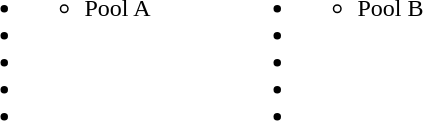<table>
<tr>
<td valign="top"><br><ul><li><ul><li>Pool A</li></ul></li><li></li><li></li><li></li><li></li></ul></td>
<td width="50"> </td>
<td valign="top"><br><ul><li><ul><li>Pool B</li></ul></li><li></li><li></li><li></li><li></li></ul></td>
</tr>
</table>
